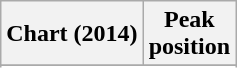<table class="wikitable sortable plainrowheaders" style="text-align:center">
<tr>
<th scope="col">Chart (2014)</th>
<th scope="col">Peak<br> position</th>
</tr>
<tr>
</tr>
<tr>
</tr>
<tr>
</tr>
<tr>
</tr>
</table>
